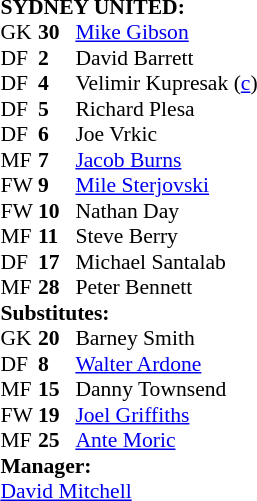<table style="font-size: 90%" cellspacing="0" cellpadding="0" align=center>
<tr>
<td colspan="4"><strong>SYDNEY UNITED:</strong></td>
</tr>
<tr>
<th width="25"></th>
<th width="25"></th>
</tr>
<tr>
<td>GK</td>
<td><strong>30</strong></td>
<td> <a href='#'>Mike Gibson</a></td>
</tr>
<tr>
<td>DF</td>
<td><strong>2</strong></td>
<td> David Barrett</td>
</tr>
<tr>
<td>DF</td>
<td><strong>4</strong></td>
<td> Velimir Kupresak (<a href='#'>c</a>)</td>
</tr>
<tr>
<td>DF</td>
<td><strong>5</strong></td>
<td> Richard Plesa</td>
</tr>
<tr>
<td>DF</td>
<td><strong>6</strong></td>
<td> Joe Vrkic</td>
</tr>
<tr>
<td>MF</td>
<td><strong>7</strong></td>
<td> <a href='#'>Jacob Burns</a></td>
<td></td>
<td></td>
</tr>
<tr>
<td>FW</td>
<td><strong>9</strong></td>
<td> <a href='#'>Mile Sterjovski</a></td>
</tr>
<tr>
<td>FW</td>
<td><strong>10</strong></td>
<td> Nathan Day</td>
<td></td>
<td></td>
</tr>
<tr>
<td>MF</td>
<td><strong>11</strong></td>
<td> Steve Berry</td>
</tr>
<tr>
<td>DF</td>
<td><strong>17</strong></td>
<td> Michael Santalab</td>
<td></td>
<td></td>
</tr>
<tr>
<td>MF</td>
<td><strong>28</strong></td>
<td> Peter Bennett</td>
</tr>
<tr>
<td colspan=3><strong>Substitutes:</strong></td>
</tr>
<tr>
<td>GK</td>
<td><strong>20</strong></td>
<td> Barney Smith</td>
</tr>
<tr>
<td>DF</td>
<td><strong>8</strong></td>
<td> <a href='#'>Walter Ardone</a></td>
<td></td>
<td></td>
</tr>
<tr>
<td>MF</td>
<td><strong>15</strong></td>
<td> Danny Townsend</td>
<td></td>
<td></td>
</tr>
<tr>
<td>FW</td>
<td><strong>19</strong></td>
<td> <a href='#'>Joel Griffiths</a></td>
<td></td>
<td></td>
</tr>
<tr>
<td>MF</td>
<td><strong>25</strong></td>
<td> <a href='#'>Ante Moric</a></td>
</tr>
<tr>
<td colspan=3><strong>Manager:</strong></td>
</tr>
<tr>
<td colspan=4> <a href='#'>David Mitchell</a></td>
</tr>
</table>
